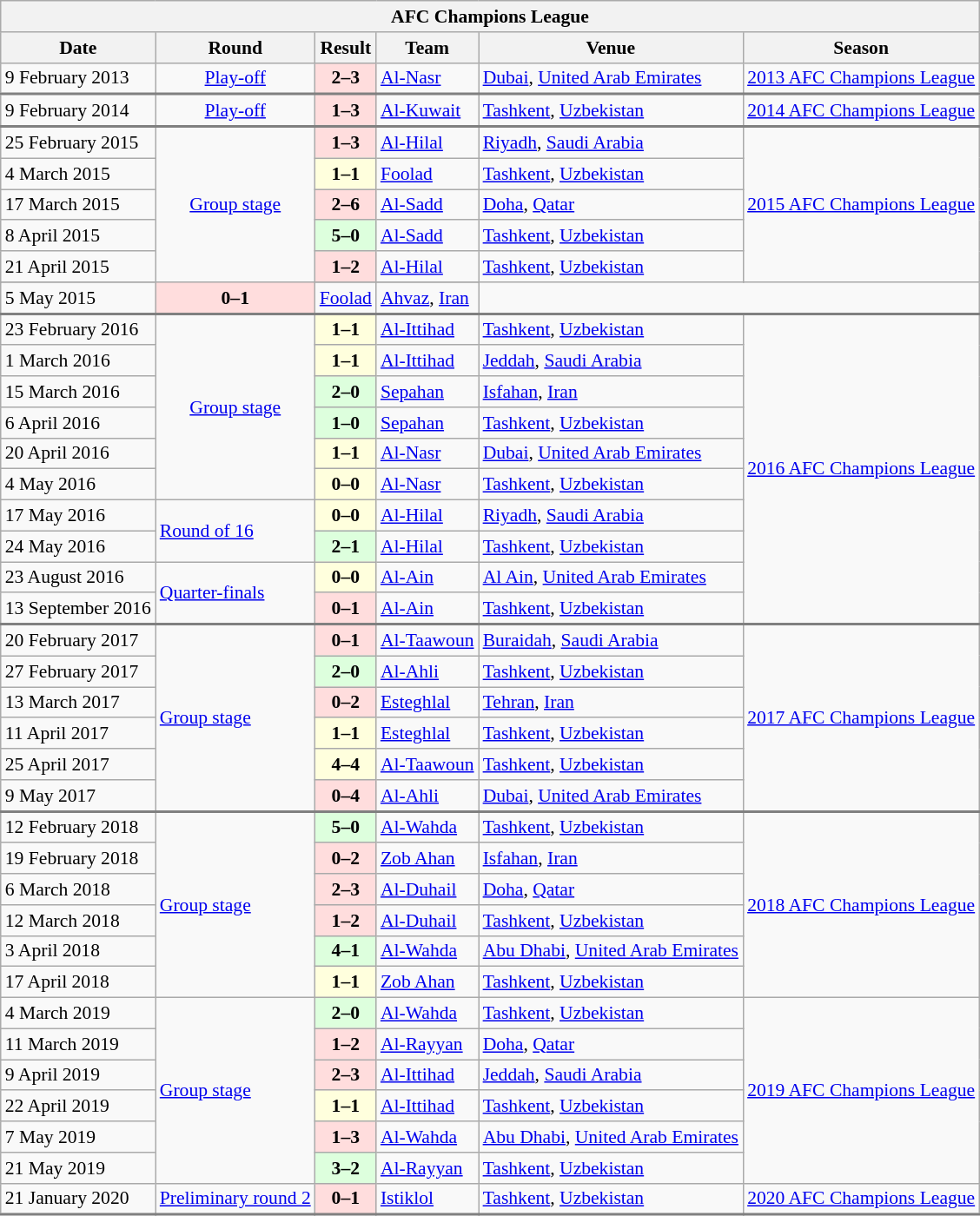<table class="wikitable mw-collapsible mw-collapsed" align=center cellspacing="0" cellpadding="3" style="border:1px solid #AAAAAA;font-size:90%">
<tr>
<th colspan="6">AFC Champions League</th>
</tr>
<tr>
<th>Date</th>
<th>Round</th>
<th>Result</th>
<th>Team</th>
<th>Venue</th>
<th>Season</th>
</tr>
<tr style="border-bottom:2px solid gray;">
<td>9 February 2013</td>
<td align=center><a href='#'>Play-off</a></td>
<td bgcolor=#ffdddd align=center><strong>2–3</strong></td>
<td align=left> <a href='#'>Al-Nasr</a></td>
<td align=left><a href='#'>Dubai</a>, <a href='#'>United Arab Emirates</a></td>
<td><a href='#'>2013 AFC Champions League</a></td>
</tr>
<tr style="border-bottom:2px solid gray;">
<td>9 February 2014</td>
<td align=center><a href='#'>Play-off</a></td>
<td bgcolor=#ffdddd align=center><strong>1–3</strong></td>
<td align=left> <a href='#'>Al-Kuwait</a></td>
<td align=left><a href='#'>Tashkent</a>, <a href='#'>Uzbekistan</a></td>
<td><a href='#'>2014 AFC Champions League</a></td>
</tr>
<tr>
<td>25 February 2015</td>
<td rowspan="6" align=center><a href='#'>Group stage</a></td>
<td bgcolor=#ffdddd align=center><strong>1–3</strong></td>
<td align=left> <a href='#'>Al-Hilal</a></td>
<td align=left><a href='#'>Riyadh</a>, <a href='#'>Saudi Arabia</a></td>
<td rowspan="6"><a href='#'>2015 AFC Champions League</a></td>
</tr>
<tr>
<td>4 March 2015</td>
<td bgcolor=#ffffdd align=center><strong>1–1</strong></td>
<td align=left> <a href='#'>Foolad</a></td>
<td align=left><a href='#'>Tashkent</a>, <a href='#'>Uzbekistan</a></td>
</tr>
<tr>
<td>17 March 2015</td>
<td bgcolor=#ffdddd align=center><strong>2–6</strong></td>
<td align=left> <a href='#'>Al-Sadd</a></td>
<td align=left><a href='#'>Doha</a>, <a href='#'>Qatar</a></td>
</tr>
<tr>
<td>8 April 2015</td>
<td bgcolor=#ddffdd align=center><strong>5–0</strong></td>
<td align=left> <a href='#'>Al-Sadd</a></td>
<td align=left><a href='#'>Tashkent</a>, <a href='#'>Uzbekistan</a></td>
</tr>
<tr>
<td>21 April 2015</td>
<td bgcolor=#ffdddd align=center><strong>1–2</strong></td>
<td align=left> <a href='#'>Al-Hilal</a></td>
<td align=left><a href='#'>Tashkent</a>, <a href='#'>Uzbekistan</a></td>
</tr>
<tr>
</tr>
<tr style="border-bottom:2px solid gray;">
<td>5 May 2015</td>
<td bgcolor=#ffdddd align=center><strong>0–1</strong></td>
<td align=left> <a href='#'>Foolad</a></td>
<td align=left><a href='#'>Ahvaz</a>, <a href='#'>Iran</a></td>
</tr>
<tr>
<td>23 February 2016</td>
<td rowspan="6" align=center><a href='#'>Group stage</a></td>
<td bgcolor=#ffffdd align=center><strong>1–1</strong></td>
<td align=left> <a href='#'>Al-Ittihad</a></td>
<td align=left><a href='#'>Tashkent</a>, <a href='#'>Uzbekistan</a></td>
<td rowspan="10"><a href='#'>2016 AFC Champions League</a></td>
</tr>
<tr>
<td>1 March 2016</td>
<td bgcolor=#ffffdd align=center><strong>1–1</strong></td>
<td align=left> <a href='#'>Al-Ittihad</a></td>
<td align=left><a href='#'>Jeddah</a>, <a href='#'>Saudi Arabia</a></td>
</tr>
<tr>
<td>15 March 2016</td>
<td bgcolor=#ddffdd align=center><strong>2–0</strong></td>
<td align=left> <a href='#'>Sepahan</a></td>
<td align=left><a href='#'>Isfahan</a>, <a href='#'>Iran</a></td>
</tr>
<tr>
<td>6 April 2016</td>
<td bgcolor=#ddffdd align=center><strong>1–0</strong></td>
<td align=left> <a href='#'>Sepahan</a></td>
<td align=left><a href='#'>Tashkent</a>, <a href='#'>Uzbekistan</a></td>
</tr>
<tr>
<td>20 April 2016</td>
<td bgcolor=#ffffdd align=center><strong>1–1</strong></td>
<td align=left> <a href='#'>Al-Nasr</a></td>
<td align=left><a href='#'>Dubai</a>, <a href='#'>United Arab Emirates</a></td>
</tr>
<tr>
<td>4 May 2016</td>
<td bgcolor=#ffffdd align=center><strong>0–0</strong></td>
<td align=left> <a href='#'>Al-Nasr</a></td>
<td align=left><a href='#'>Tashkent</a>, <a href='#'>Uzbekistan</a></td>
</tr>
<tr>
<td>17 May 2016</td>
<td rowspan="2"><a href='#'>Round of 16</a></td>
<td bgcolor=#ffffdd align=center><strong>0–0</strong></td>
<td align=left> <a href='#'>Al-Hilal</a></td>
<td align=left><a href='#'>Riyadh</a>, <a href='#'>Saudi Arabia</a></td>
</tr>
<tr>
<td>24 May 2016</td>
<td bgcolor=#ddffdd align=center><strong>2–1</strong></td>
<td align=left> <a href='#'>Al-Hilal</a></td>
<td align=left><a href='#'>Tashkent</a>, <a href='#'>Uzbekistan</a></td>
</tr>
<tr>
<td>23 August 2016</td>
<td rowspan="2"><a href='#'>Quarter-finals</a></td>
<td bgcolor=#ffffdd align=center><strong>0–0</strong></td>
<td align=left> <a href='#'>Al-Ain</a></td>
<td align=left><a href='#'>Al Ain</a>, <a href='#'>United Arab Emirates</a></td>
</tr>
<tr style="border-bottom:2px solid gray;">
<td>13 September 2016</td>
<td bgcolor=#ffdddd align=center><strong>0–1</strong></td>
<td align=left> <a href='#'>Al-Ain</a></td>
<td align=left><a href='#'>Tashkent</a>, <a href='#'>Uzbekistan</a></td>
</tr>
<tr>
<td>20 February 2017</td>
<td rowspan="6"><a href='#'>Group stage</a></td>
<td bgcolor=#ffdddd align=center><strong>0–1</strong></td>
<td align=left> <a href='#'>Al-Taawoun</a></td>
<td align=left><a href='#'>Buraidah</a>, <a href='#'>Saudi Arabia</a></td>
<td rowspan="6"><a href='#'>2017 AFC Champions League</a></td>
</tr>
<tr>
<td>27 February 2017</td>
<td bgcolor=#ddffdd align=center><strong>2–0</strong></td>
<td align=left> <a href='#'>Al-Ahli</a></td>
<td align=left><a href='#'>Tashkent</a>, <a href='#'>Uzbekistan</a></td>
</tr>
<tr>
<td>13 March 2017</td>
<td bgcolor=#ffdddd align=center><strong>0–2</strong></td>
<td align=left> <a href='#'>Esteghlal</a></td>
<td align=left><a href='#'>Tehran</a>, <a href='#'>Iran</a></td>
</tr>
<tr>
<td>11 April 2017</td>
<td bgcolor=#ffffdd align=center><strong>1–1</strong></td>
<td align=left> <a href='#'>Esteghlal</a></td>
<td align=left><a href='#'>Tashkent</a>, <a href='#'>Uzbekistan</a></td>
</tr>
<tr>
<td>25 April 2017</td>
<td bgcolor=#ffffdd align=center><strong>4–4</strong></td>
<td align=left> <a href='#'>Al-Taawoun</a></td>
<td align=left><a href='#'>Tashkent</a>, <a href='#'>Uzbekistan</a></td>
</tr>
<tr style="border-bottom:2px solid gray;">
<td>9 May 2017</td>
<td bgcolor=#ffdddd align=center><strong>0–4</strong></td>
<td align=left> <a href='#'>Al-Ahli</a></td>
<td align=left><a href='#'>Dubai</a>, <a href='#'>United Arab Emirates</a></td>
</tr>
<tr>
<td>12 February 2018</td>
<td rowspan="6"><a href='#'>Group stage</a></td>
<td bgcolor=#ddffdd align=center><strong>5–0</strong></td>
<td align=left> <a href='#'>Al-Wahda</a></td>
<td align=left><a href='#'>Tashkent</a>, <a href='#'>Uzbekistan</a></td>
<td rowspan="6"><a href='#'>2018 AFC Champions League</a></td>
</tr>
<tr>
<td>19 February 2018</td>
<td bgcolor=#ffdddd align=center><strong>0–2</strong></td>
<td align=left> <a href='#'>Zob Ahan</a></td>
<td align=left><a href='#'>Isfahan</a>, <a href='#'>Iran</a></td>
</tr>
<tr>
<td>6 March 2018</td>
<td bgcolor=#ffdddd align=center><strong>2–3</strong></td>
<td align=left> <a href='#'>Al-Duhail</a></td>
<td align=left><a href='#'>Doha</a>, <a href='#'>Qatar</a></td>
</tr>
<tr>
<td>12 March 2018</td>
<td bgcolor=#ffdddd align=center><strong>1–2</strong></td>
<td align=left> <a href='#'>Al-Duhail</a></td>
<td align=left><a href='#'>Tashkent</a>, <a href='#'>Uzbekistan</a></td>
</tr>
<tr>
<td>3 April 2018</td>
<td bgcolor=#ddffdd align=center><strong>4–1</strong></td>
<td align=left> <a href='#'>Al-Wahda</a></td>
<td align=left><a href='#'>Abu Dhabi</a>, <a href='#'>United Arab Emirates</a></td>
</tr>
<tr>
<td>17 April 2018</td>
<td bgcolor=#ffffdd align=center><strong>1–1</strong></td>
<td align=left> <a href='#'>Zob Ahan</a></td>
<td align=left><a href='#'>Tashkent</a>, <a href='#'>Uzbekistan</a></td>
</tr>
<tr>
<td>4 March 2019</td>
<td rowspan="6"><a href='#'>Group stage</a></td>
<td bgcolor=#ddffdd align=center><strong>2–0</strong></td>
<td align=left> <a href='#'>Al-Wahda</a></td>
<td align=left><a href='#'>Tashkent</a>, <a href='#'>Uzbekistan</a></td>
<td rowspan="6"><a href='#'>2019 AFC Champions League</a></td>
</tr>
<tr>
<td>11 March 2019</td>
<td bgcolor=#ffdddd align=center><strong>1–2</strong></td>
<td align=left> <a href='#'>Al-Rayyan</a></td>
<td align=left><a href='#'>Doha</a>, <a href='#'>Qatar</a></td>
</tr>
<tr>
<td>9 April 2019</td>
<td bgcolor=#ffdddd align=center><strong>2–3</strong></td>
<td align=left> <a href='#'>Al-Ittihad</a></td>
<td align=left><a href='#'>Jeddah</a>, <a href='#'>Saudi Arabia</a></td>
</tr>
<tr>
<td>22 April 2019</td>
<td bgcolor=#ffffdd align=center><strong>1–1</strong></td>
<td align=left> <a href='#'>Al-Ittihad</a></td>
<td align=left><a href='#'>Tashkent</a>, <a href='#'>Uzbekistan</a></td>
</tr>
<tr>
<td>7 May 2019</td>
<td bgcolor=#ffdddd align=center><strong>1–3</strong></td>
<td align=left> <a href='#'>Al-Wahda</a></td>
<td align=left><a href='#'>Abu Dhabi</a>, <a href='#'>United Arab Emirates</a></td>
</tr>
<tr>
<td>21 May 2019</td>
<td bgcolor=#ddffdd align=center><strong>3–2</strong></td>
<td align=left> <a href='#'>Al-Rayyan</a></td>
<td align=left><a href='#'>Tashkent</a>, <a href='#'>Uzbekistan</a></td>
</tr>
<tr style="border-bottom:2px solid gray;">
<td>21 January 2020</td>
<td align=center><a href='#'>Preliminary round 2</a></td>
<td bgcolor=#ffdddd align=center><strong>0–1</strong></td>
<td align=left> <a href='#'>Istiklol</a></td>
<td align=left><a href='#'>Tashkent</a>, <a href='#'>Uzbekistan</a></td>
<td><a href='#'>2020 AFC Champions League</a></td>
</tr>
</table>
